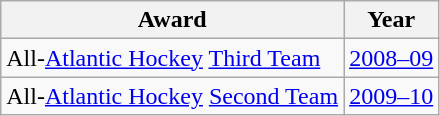<table class="wikitable">
<tr>
<th>Award</th>
<th>Year</th>
</tr>
<tr>
<td>All-<a href='#'>Atlantic Hockey</a> <a href='#'>Third Team</a></td>
<td><a href='#'>2008–09</a></td>
</tr>
<tr>
<td>All-<a href='#'>Atlantic Hockey</a> <a href='#'>Second Team</a></td>
<td><a href='#'>2009–10</a></td>
</tr>
</table>
